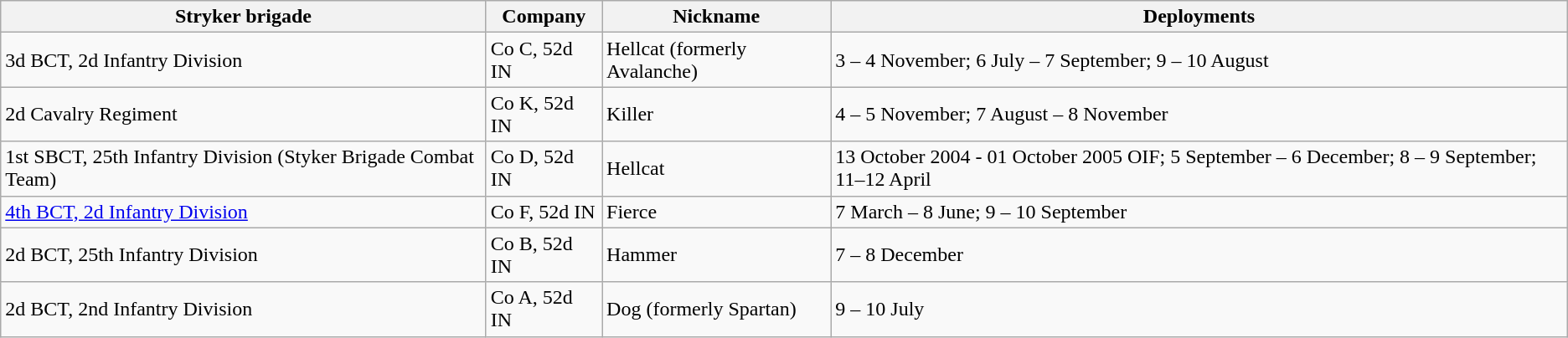<table class="wikitable" border="1">
<tr>
<th>Stryker brigade</th>
<th>Company</th>
<th>Nickname</th>
<th>Deployments</th>
</tr>
<tr>
<td>3d BCT, 2d Infantry Division</td>
<td>Co C, 52d IN</td>
<td>Hellcat (formerly Avalanche)</td>
<td>3 – 4 November; 6 July – 7 September; 9 – 10 August</td>
</tr>
<tr>
<td>2d Cavalry Regiment</td>
<td>Co K, 52d IN</td>
<td>Killer</td>
<td>4 – 5 November; 7 August – 8 November</td>
</tr>
<tr>
<td>1st SBCT, 25th Infantry Division (Styker Brigade Combat Team)</td>
<td>Co D, 52d IN</td>
<td>Hellcat</td>
<td>13 October 2004 - 01 October 2005 OIF; 5 September – 6 December; 8 – 9 September; 11–12 April</td>
</tr>
<tr>
<td><a href='#'>4th BCT, 2d Infantry Division</a></td>
<td>Co F, 52d IN</td>
<td>Fierce</td>
<td>7 March – 8 June; 9 – 10 September</td>
</tr>
<tr>
<td>2d BCT, 25th Infantry Division</td>
<td>Co B, 52d IN</td>
<td>Hammer</td>
<td>7 – 8 December</td>
</tr>
<tr>
<td>2d BCT, 2nd Infantry Division</td>
<td>Co A, 52d IN</td>
<td>Dog (formerly Spartan)</td>
<td>9 – 10 July</td>
</tr>
</table>
